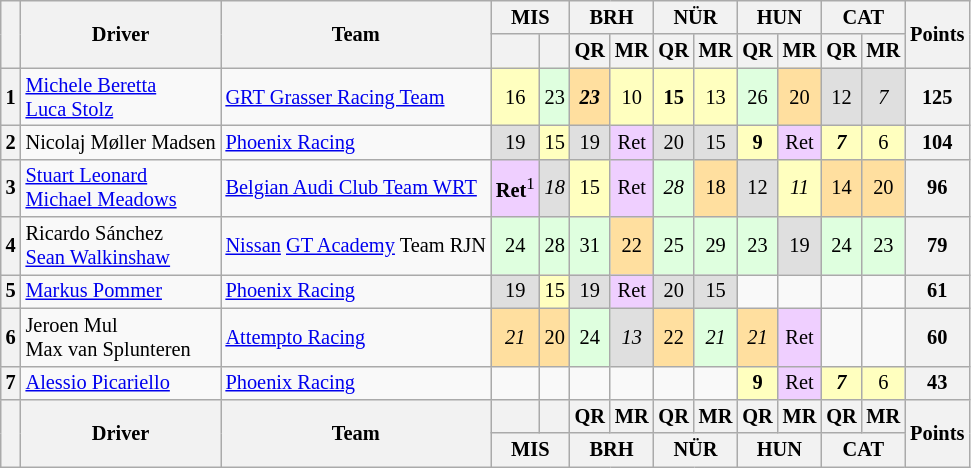<table class="wikitable" style="font-size: 85%; text-align:center;">
<tr>
<th rowspan=2></th>
<th rowspan=2>Driver</th>
<th rowspan=2>Team</th>
<th colspan=2>MIS<br></th>
<th colspan=2>BRH<br></th>
<th colspan=2>NÜR<br></th>
<th colspan=2>HUN<br></th>
<th colspan=2>CAT<br></th>
<th rowspan=2>Points</th>
</tr>
<tr>
<th></th>
<th></th>
<th>QR</th>
<th>MR</th>
<th>QR</th>
<th>MR</th>
<th>QR</th>
<th>MR</th>
<th>QR</th>
<th>MR</th>
</tr>
<tr>
<th>1</th>
<td align=left> <a href='#'>Michele Beretta</a><br> <a href='#'>Luca Stolz</a></td>
<td align=left> <a href='#'>GRT Grasser Racing Team</a></td>
<td style="background:#FFFFBF;">16</td>
<td style="background:#DFFFDF;">23</td>
<td style="background:#FFDF9F;"><strong><em>23</em></strong></td>
<td style="background:#FFFFBF;">10</td>
<td style="background:#FFFFBF;"><strong>15</strong></td>
<td style="background:#FFFFBF;">13</td>
<td style="background:#DFFFDF;">26</td>
<td style="background:#FFDF9F;">20</td>
<td style="background:#DFDFDF;">12</td>
<td style="background:#DFDFDF;"><em>7</em></td>
<th>125</th>
</tr>
<tr>
<th>2</th>
<td align=left> Nicolaj Møller Madsen</td>
<td align=left> <a href='#'>Phoenix Racing</a></td>
<td style="background:#DFDFDF;">19</td>
<td style="background:#FFFFBF;">15</td>
<td style="background:#DFDFDF;">19</td>
<td style="background:#EFCFFF;">Ret</td>
<td style="background:#DFDFDF;">20</td>
<td style="background:#DFDFDF;">15</td>
<td style="background:#FFFFBF;"><strong>9</strong></td>
<td style="background:#EFCFFF;">Ret</td>
<td style="background:#FFFFBF;"><strong><em>7</em></strong></td>
<td style="background:#FFFFBF;">6</td>
<th>104</th>
</tr>
<tr>
<th>3</th>
<td align=left> <a href='#'>Stuart Leonard</a><br> <a href='#'>Michael Meadows</a></td>
<td align=left> <a href='#'>Belgian Audi Club Team WRT</a></td>
<td style="background:#EFCFFF;"><strong>Ret</strong><sup>1</sup></td>
<td style="background:#DFDFDF;"><em>18</em></td>
<td style="background:#FFFFBF;">15</td>
<td style="background:#EFCFFF;">Ret</td>
<td style="background:#DFFFDF;"><em>28</em></td>
<td style="background:#FFDF9F;">18</td>
<td style="background:#DFDFDF;">12</td>
<td style="background:#FFFFBF;"><em>11</em></td>
<td style="background:#FFDF9F;">14</td>
<td style="background:#FFDF9F;">20</td>
<th>96</th>
</tr>
<tr>
<th>4</th>
<td align=left> Ricardo Sánchez<br> <a href='#'>Sean Walkinshaw</a></td>
<td align=left> <a href='#'>Nissan</a> <a href='#'>GT Academy</a> Team RJN</td>
<td style="background:#DFFFDF;">24</td>
<td style="background:#DFFFDF;">28</td>
<td style="background:#DFFFDF;">31</td>
<td style="background:#FFDF9F;">22</td>
<td style="background:#DFFFDF;">25</td>
<td style="background:#DFFFDF;">29</td>
<td style="background:#DFFFDF;">23</td>
<td style="background:#DFDFDF;">19</td>
<td style="background:#DFFFDF;">24</td>
<td style="background:#DFFFDF;">23</td>
<th>79</th>
</tr>
<tr>
<th>5</th>
<td align=left> <a href='#'>Markus Pommer</a></td>
<td align=left> <a href='#'>Phoenix Racing</a></td>
<td style="background:#DFDFDF;">19</td>
<td style="background:#FFFFBF;">15</td>
<td style="background:#DFDFDF;">19</td>
<td style="background:#EFCFFF;">Ret</td>
<td style="background:#DFDFDF;">20</td>
<td style="background:#DFDFDF;">15</td>
<td></td>
<td></td>
<td></td>
<td></td>
<th>61</th>
</tr>
<tr>
<th>6</th>
<td align=left> Jeroen Mul<br> Max van Splunteren</td>
<td align=left> <a href='#'>Attempto Racing</a></td>
<td style="background:#FFDF9F;"><em>21</em></td>
<td style="background:#FFDF9F;">20</td>
<td style="background:#DFFFDF;">24</td>
<td style="background:#DFDFDF;"><em>13</em></td>
<td style="background:#FFDF9F;">22</td>
<td style="background:#DFFFDF;"><em>21</em></td>
<td style="background:#FFDF9F;"><em>21</em></td>
<td style="background:#EFCFFF;">Ret</td>
<td></td>
<td></td>
<th>60</th>
</tr>
<tr>
<th>7</th>
<td align=left> <a href='#'>Alessio Picariello</a></td>
<td align=left> <a href='#'>Phoenix Racing</a></td>
<td></td>
<td></td>
<td></td>
<td></td>
<td></td>
<td></td>
<td style="background:#FFFFBF;"><strong>9</strong></td>
<td style="background:#EFCFFF;">Ret</td>
<td style="background:#FFFFBF;"><strong><em>7</em></strong></td>
<td style="background:#FFFFBF;">6</td>
<th>43</th>
</tr>
<tr valign="top">
<th valign=middle rowspan=2></th>
<th valign=middle rowspan=2>Driver</th>
<th valign=middle rowspan=2>Team</th>
<th></th>
<th></th>
<th>QR</th>
<th>MR</th>
<th>QR</th>
<th>MR</th>
<th>QR</th>
<th>MR</th>
<th>QR</th>
<th>MR</th>
<th valign=middle rowspan=2>Points</th>
</tr>
<tr>
<th colspan=2>MIS<br></th>
<th colspan=2>BRH<br></th>
<th colspan=2>NÜR<br></th>
<th colspan=2>HUN<br></th>
<th colspan=2>CAT<br></th>
</tr>
</table>
